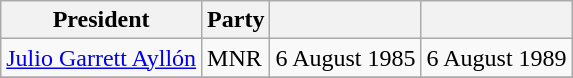<table class="wikitable">
<tr>
<th>President</th>
<th>Party</th>
<th></th>
<th></th>
</tr>
<tr>
<td><a href='#'>Julio Garrett Ayllón</a></td>
<td>MNR</td>
<td>6 August 1985</td>
<td>6 August 1989</td>
</tr>
<tr>
</tr>
</table>
